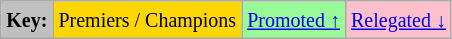<table class="wikitable">
<tr>
<td style="background:Silver;"><small><strong>Key:</strong></small></td>
<td style="background:Gold;"><small>Premiers / Champions</small></td>
<td style="background:PaleGreen;"><small><a href='#'>Promoted ↑</a></small></td>
<td style="background:Pink;"><small><a href='#'>Relegated ↓</a></small></td>
</tr>
</table>
